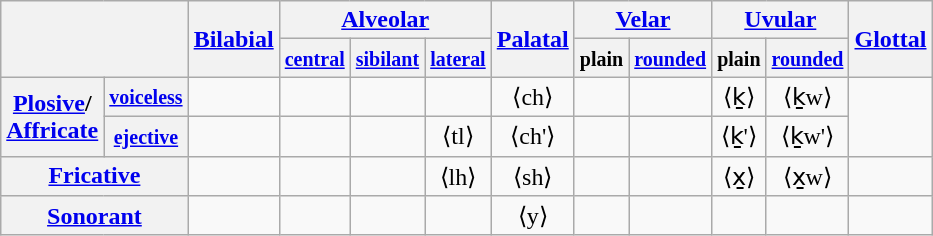<table class="wikitable" style="text-align: center;">
<tr>
<th colspan="2" rowspan="2"></th>
<th rowspan="2"><a href='#'>Bilabial</a></th>
<th colspan="3"><a href='#'>Alveolar</a></th>
<th rowspan="2"><a href='#'>Palatal</a></th>
<th colspan="2"><a href='#'>Velar</a></th>
<th colspan="2"><a href='#'>Uvular</a></th>
<th rowspan="2"><a href='#'>Glottal</a></th>
</tr>
<tr>
<th><small><a href='#'>central</a></small></th>
<th><small><a href='#'>sibilant</a></small></th>
<th><small><a href='#'>lateral</a></small></th>
<th><small>plain</small></th>
<th><small><a href='#'>rounded</a></small></th>
<th><small>plain</small></th>
<th><small><a href='#'>rounded</a></small></th>
</tr>
<tr>
<th rowspan="2"><a href='#'>Plosive</a>/<br><a href='#'>Affricate</a></th>
<th><small><a href='#'>voiceless</a></small></th>
<td></td>
<td></td>
<td></td>
<td></td>
<td> ⟨ch⟩</td>
<td></td>
<td></td>
<td> ⟨ḵ⟩</td>
<td> ⟨ḵw⟩</td>
<td rowspan="2"></td>
</tr>
<tr>
<th><small><a href='#'>ejective</a></small></th>
<td></td>
<td></td>
<td></td>
<td> ⟨tl⟩</td>
<td> ⟨ch'⟩</td>
<td></td>
<td></td>
<td> ⟨ḵ'⟩</td>
<td> ⟨ḵw'⟩</td>
</tr>
<tr>
<th colspan="2"><a href='#'>Fricative</a></th>
<td></td>
<td></td>
<td></td>
<td> ⟨lh⟩</td>
<td> ⟨sh⟩</td>
<td></td>
<td></td>
<td> ⟨x̱⟩</td>
<td> ⟨x̱w⟩</td>
<td></td>
</tr>
<tr>
<th colspan="2"><a href='#'>Sonorant</a></th>
<td></td>
<td></td>
<td></td>
<td></td>
<td> ⟨y⟩</td>
<td></td>
<td></td>
<td></td>
<td></td>
<td></td>
</tr>
</table>
